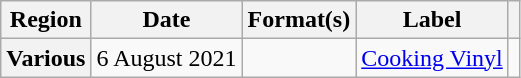<table class="wikitable plainrowheaders">
<tr>
<th scope="col">Region</th>
<th scope="col">Date</th>
<th scope="col">Format(s)</th>
<th scope="col">Label</th>
<th scope="col"></th>
</tr>
<tr>
<th scope="row">Various</th>
<td>6 August 2021</td>
<td></td>
<td><a href='#'>Cooking Vinyl</a></td>
<td style="text-align:center;"></td>
</tr>
</table>
